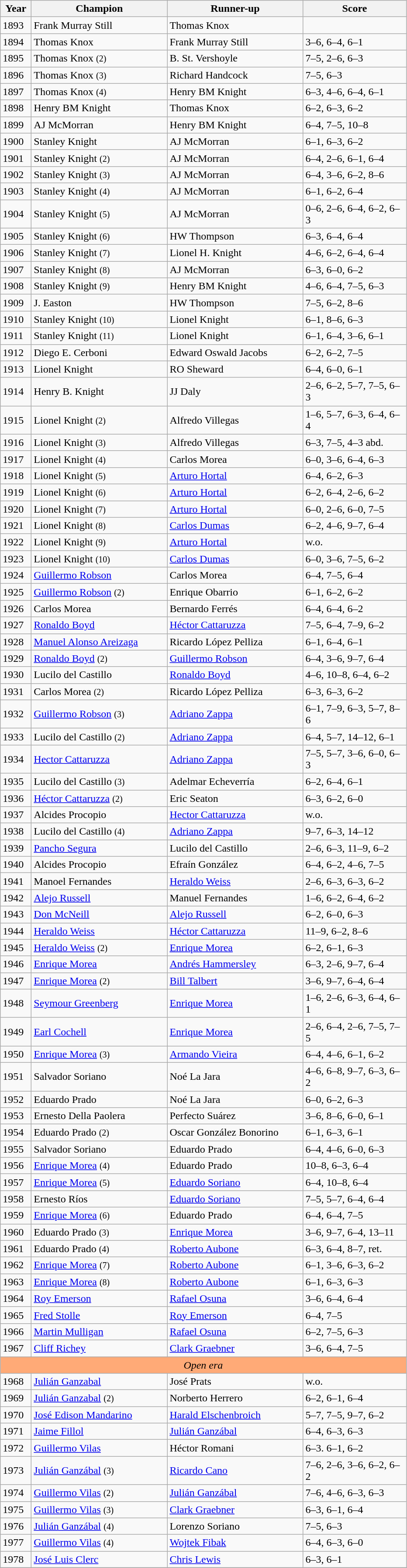<table class="wikitable">
<tr>
<th style="width:40px">Year</th>
<th style="width:200px">Champion</th>
<th style="width:200px">Runner-up</th>
<th style="width:150px">Score</th>
</tr>
<tr>
<td>1893</td>
<td> Frank Murray Still</td>
<td> Thomas Knox</td>
<td></td>
</tr>
<tr>
<td>1894</td>
<td> Thomas Knox</td>
<td> Frank Murray Still</td>
<td>3–6, 6–4, 6–1</td>
</tr>
<tr>
<td>1895</td>
<td> Thomas Knox <small>(2)</small></td>
<td> B. St. Vershoyle</td>
<td>7–5, 2–6, 6–3</td>
</tr>
<tr>
<td>1896</td>
<td> Thomas Knox <small>(3)</small></td>
<td> Richard Handcock</td>
<td>7–5, 6–3</td>
</tr>
<tr>
<td>1897</td>
<td> Thomas Knox <small>(4)</small></td>
<td> Henry BM Knight</td>
<td>6–3, 4–6, 6–4, 6–1</td>
</tr>
<tr>
<td>1898</td>
<td> Henry BM Knight</td>
<td> Thomas Knox</td>
<td>6–2, 6–3, 6–2</td>
</tr>
<tr>
<td>1899</td>
<td> AJ McMorran</td>
<td> Henry BM Knight</td>
<td>6–4, 7–5, 10–8</td>
</tr>
<tr>
<td>1900</td>
<td> Stanley Knight</td>
<td> AJ McMorran</td>
<td>6–1, 6–3, 6–2</td>
</tr>
<tr>
<td>1901</td>
<td> Stanley Knight <small>(2)</small></td>
<td> AJ McMorran</td>
<td>6–4, 2–6, 6–1, 6–4</td>
</tr>
<tr>
<td>1902</td>
<td> Stanley Knight <small>(3)</small></td>
<td> AJ McMorran</td>
<td>6–4, 3–6, 6–2, 8–6</td>
</tr>
<tr>
<td>1903</td>
<td> Stanley Knight <small>(4)</small></td>
<td> AJ McMorran</td>
<td>6–1, 6–2, 6–4</td>
</tr>
<tr>
<td>1904</td>
<td> Stanley Knight <small>(5)</small></td>
<td> AJ McMorran</td>
<td>0–6, 2–6, 6–4, 6–2, 6–3</td>
</tr>
<tr>
<td>1905</td>
<td> Stanley Knight <small>(6)</small></td>
<td> HW Thompson</td>
<td>6–3, 6–4, 6–4</td>
</tr>
<tr>
<td>1906</td>
<td> Stanley Knight <small>(7)</small></td>
<td> Lionel H. Knight</td>
<td>4–6, 6–2, 6–4, 6–4</td>
</tr>
<tr>
<td>1907</td>
<td> Stanley Knight <small>(8)</small></td>
<td> AJ McMorran</td>
<td>6–3, 6–0, 6–2</td>
</tr>
<tr>
<td>1908</td>
<td> Stanley Knight <small>(9)</small></td>
<td> Henry BM Knight</td>
<td>4–6, 6–4, 7–5, 6–3</td>
</tr>
<tr>
<td>1909</td>
<td> J. Easton</td>
<td> HW Thompson</td>
<td>7–5, 6–2, 8–6</td>
</tr>
<tr>
<td>1910</td>
<td> Stanley Knight <small>(10)</small></td>
<td> Lionel Knight</td>
<td>6–1, 8–6, 6–3</td>
</tr>
<tr>
<td>1911</td>
<td> Stanley Knight <small>(11)</small></td>
<td> Lionel Knight</td>
<td>6–1, 6–4, 3–6, 6–1</td>
</tr>
<tr>
<td>1912</td>
<td> Diego E. Cerboni</td>
<td> Edward Oswald Jacobs</td>
<td>6–2, 6–2, 7–5</td>
</tr>
<tr>
<td>1913</td>
<td> Lionel Knight</td>
<td> RO Sheward</td>
<td>6–4, 6–0, 6–1</td>
</tr>
<tr>
<td>1914</td>
<td> Henry B. Knight</td>
<td> JJ Daly</td>
<td>2–6, 6–2, 5–7, 7–5, 6–3</td>
</tr>
<tr>
<td>1915</td>
<td> Lionel Knight <small>(2)</small></td>
<td> Alfredo Villegas</td>
<td>1–6, 5–7, 6–3, 6–4, 6–4</td>
</tr>
<tr>
<td>1916</td>
<td> Lionel Knight <small>(3)</small></td>
<td> Alfredo Villegas</td>
<td>6–3, 7–5, 4–3 abd.</td>
</tr>
<tr>
<td>1917</td>
<td> Lionel Knight <small>(4)</small></td>
<td> Carlos Morea</td>
<td>6–0, 3–6, 6–4, 6–3</td>
</tr>
<tr>
<td>1918</td>
<td> Lionel Knight <small>(5)</small></td>
<td> <a href='#'>Arturo Hortal</a></td>
<td>6–4, 6–2, 6–3</td>
</tr>
<tr>
<td>1919</td>
<td> Lionel Knight <small>(6)</small></td>
<td> <a href='#'>Arturo Hortal</a></td>
<td>6–2, 6–4, 2–6, 6–2</td>
</tr>
<tr>
<td>1920</td>
<td> Lionel Knight <small>(7)</small></td>
<td> <a href='#'>Arturo Hortal</a></td>
<td>6–0, 2–6, 6–0, 7–5</td>
</tr>
<tr>
<td>1921</td>
<td> Lionel Knight <small>(8)</small></td>
<td> <a href='#'>Carlos Dumas</a></td>
<td>6–2, 4–6, 9–7, 6–4</td>
</tr>
<tr>
<td>1922</td>
<td> Lionel Knight <small>(9)</small></td>
<td> <a href='#'>Arturo Hortal</a></td>
<td>w.o.</td>
</tr>
<tr>
<td>1923</td>
<td> Lionel Knight <small>(10)</small></td>
<td> <a href='#'>Carlos Dumas</a></td>
<td>6–0, 3–6, 7–5, 6–2</td>
</tr>
<tr>
<td>1924</td>
<td> <a href='#'>Guillermo Robson</a></td>
<td> Carlos Morea</td>
<td>6–4, 7–5, 6–4</td>
</tr>
<tr>
<td>1925</td>
<td> <a href='#'>Guillermo Robson</a> <small>(2)</small></td>
<td> Enrique Obarrio</td>
<td>6–1, 6–2, 6–2</td>
</tr>
<tr>
<td>1926</td>
<td> Carlos Morea</td>
<td> Bernardo Ferrés</td>
<td>6–4, 6–4, 6–2</td>
</tr>
<tr>
<td>1927</td>
<td> <a href='#'>Ronaldo Boyd</a></td>
<td> <a href='#'>Héctor Cattaruzza</a></td>
<td>7–5, 6–4, 7–9, 6–2</td>
</tr>
<tr>
<td>1928</td>
<td> <a href='#'>Manuel Alonso Areizaga</a></td>
<td> Ricardo López Pelliza</td>
<td>6–1, 6–4, 6–1</td>
</tr>
<tr>
<td>1929</td>
<td> <a href='#'>Ronaldo Boyd</a> <small>(2)</small></td>
<td> <a href='#'>Guillermo Robson</a></td>
<td>6–4, 3–6, 9–7, 6–4</td>
</tr>
<tr>
<td>1930</td>
<td> Lucilo del Castillo</td>
<td> <a href='#'>Ronaldo Boyd</a></td>
<td>4–6, 10–8, 6–4, 6–2</td>
</tr>
<tr>
<td>1931</td>
<td> Carlos Morea <small>(2)</small></td>
<td> Ricardo López Pelliza</td>
<td>6–3, 6–3, 6–2</td>
</tr>
<tr>
<td>1932</td>
<td> <a href='#'>Guillermo Robson</a> <small>(3)</small></td>
<td> <a href='#'>Adriano Zappa</a></td>
<td>6–1, 7–9, 6–3, 5–7, 8–6</td>
</tr>
<tr>
<td>1933</td>
<td> Lucilo del Castillo <small>(2)</small></td>
<td> <a href='#'>Adriano Zappa</a></td>
<td>6–4, 5–7, 14–12, 6–1</td>
</tr>
<tr>
<td>1934</td>
<td> <a href='#'>Hector Cattaruzza</a></td>
<td> <a href='#'>Adriano Zappa</a></td>
<td>7–5, 5–7, 3–6, 6–0, 6–3</td>
</tr>
<tr>
<td>1935</td>
<td> Lucilo del Castillo <small>(3)</small></td>
<td> Adelmar Echeverría</td>
<td>6–2, 6–4, 6–1</td>
</tr>
<tr>
<td>1936</td>
<td> <a href='#'>Héctor Cattaruzza</a> <small>(2)</small></td>
<td> Eric Seaton</td>
<td>6–3, 6–2, 6–0</td>
</tr>
<tr>
<td>1937</td>
<td> Alcides Procopio</td>
<td> <a href='#'>Hector Cattaruzza</a></td>
<td>w.o.</td>
</tr>
<tr>
<td>1938</td>
<td> Lucilo del Castillo <small>(4)</small></td>
<td> <a href='#'>Adriano Zappa</a></td>
<td>9–7, 6–3, 14–12</td>
</tr>
<tr>
<td>1939</td>
<td> <a href='#'>Pancho Segura</a></td>
<td> Lucilo del Castillo</td>
<td>2–6, 6–3, 11–9, 6–2</td>
</tr>
<tr>
<td>1940</td>
<td> Alcides Procopio</td>
<td> Efraín González</td>
<td>6–4, 6–2, 4–6, 7–5</td>
</tr>
<tr>
<td>1941</td>
<td> Manoel Fernandes</td>
<td> <a href='#'>Heraldo Weiss</a></td>
<td>2–6, 6–3, 6–3, 6–2</td>
</tr>
<tr>
<td>1942</td>
<td> <a href='#'>Alejo Russell</a></td>
<td> Manuel Fernandes</td>
<td>1–6, 6–2, 6–4, 6–2</td>
</tr>
<tr>
<td>1943</td>
<td> <a href='#'>Don McNeill</a></td>
<td> <a href='#'>Alejo Russell</a></td>
<td>6–2, 6–0, 6–3</td>
</tr>
<tr>
<td>1944</td>
<td> <a href='#'>Heraldo Weiss</a></td>
<td> <a href='#'>Héctor Cattaruzza</a></td>
<td>11–9, 6–2, 8–6</td>
</tr>
<tr>
<td>1945</td>
<td> <a href='#'>Heraldo Weiss</a> <small>(2)</small></td>
<td> <a href='#'>Enrique Morea</a></td>
<td>6–2, 6–1, 6–3</td>
</tr>
<tr>
<td>1946</td>
<td> <a href='#'>Enrique Morea</a></td>
<td> <a href='#'>Andrés Hammersley</a></td>
<td>6–3, 2–6, 9–7, 6–4</td>
</tr>
<tr>
<td>1947</td>
<td> <a href='#'>Enrique Morea</a> <small>(2)</small></td>
<td> <a href='#'>Bill Talbert</a></td>
<td>3–6, 9–7, 6–4, 6–4</td>
</tr>
<tr>
<td>1948</td>
<td> <a href='#'>Seymour Greenberg</a></td>
<td> <a href='#'>Enrique Morea</a></td>
<td>1–6, 2–6, 6–3, 6–4, 6–1</td>
</tr>
<tr>
<td>1949</td>
<td> <a href='#'>Earl Cochell</a></td>
<td> <a href='#'>Enrique Morea</a></td>
<td>2–6, 6–4, 2–6, 7–5, 7–5</td>
</tr>
<tr>
<td>1950</td>
<td> <a href='#'>Enrique Morea</a> <small>(3)</small></td>
<td> <a href='#'>Armando Vieira</a></td>
<td>6–4, 4–6, 6–1, 6–2</td>
</tr>
<tr>
<td>1951</td>
<td> Salvador Soriano</td>
<td> Noé La Jara</td>
<td>4–6, 6–8, 9–7, 6–3, 6–2</td>
</tr>
<tr>
<td>1952</td>
<td> Eduardo Prado</td>
<td> Noé La Jara</td>
<td>6–0, 6–2, 6–3</td>
</tr>
<tr>
<td>1953</td>
<td> Ernesto Della Paolera</td>
<td> Perfecto Suárez</td>
<td>3–6, 8–6, 6–0, 6–1</td>
</tr>
<tr>
<td>1954</td>
<td> Eduardo Prado <small>(2)</small></td>
<td> Oscar González Bonorino</td>
<td>6–1, 6–3, 6–1</td>
</tr>
<tr>
<td>1955</td>
<td> Salvador Soriano</td>
<td> Eduardo Prado</td>
<td>6–4, 4–6, 6–0, 6–3</td>
</tr>
<tr>
<td>1956</td>
<td> <a href='#'>Enrique Morea</a> <small>(4)</small></td>
<td> Eduardo Prado</td>
<td>10–8, 6–3, 6–4</td>
</tr>
<tr>
<td>1957</td>
<td> <a href='#'>Enrique Morea</a> <small>(5)</small></td>
<td> <a href='#'>Eduardo Soriano</a></td>
<td>6–4, 10–8, 6–4</td>
</tr>
<tr>
<td>1958</td>
<td> Ernesto Ríos</td>
<td> <a href='#'>Eduardo Soriano</a></td>
<td>7–5, 5–7, 6–4, 6–4</td>
</tr>
<tr>
<td>1959</td>
<td> <a href='#'>Enrique Morea</a> <small>(6)</small></td>
<td> Eduardo Prado</td>
<td>6–4, 6–4, 7–5</td>
</tr>
<tr>
<td>1960</td>
<td> Eduardo Prado <small>(3)</small></td>
<td> <a href='#'>Enrique Morea</a></td>
<td>3–6, 9–7, 6–4, 13–11</td>
</tr>
<tr>
<td>1961</td>
<td> Eduardo Prado <small>(4)</small></td>
<td> <a href='#'>Roberto Aubone</a></td>
<td>6–3, 6–4, 8–7, ret.</td>
</tr>
<tr>
<td>1962</td>
<td> <a href='#'>Enrique Morea</a> <small>(7)</small></td>
<td> <a href='#'>Roberto Aubone</a></td>
<td>6–1, 3–6, 6–3, 6–2</td>
</tr>
<tr>
<td>1963</td>
<td> <a href='#'>Enrique Morea</a> <small>(8)</small></td>
<td> <a href='#'>Roberto Aubone</a></td>
<td>6–1, 6–3, 6–3</td>
</tr>
<tr>
<td>1964</td>
<td> <a href='#'>Roy Emerson</a></td>
<td> <a href='#'>Rafael Osuna</a></td>
<td>3–6, 6–4, 6–4</td>
</tr>
<tr>
<td>1965</td>
<td> <a href='#'>Fred Stolle</a></td>
<td> <a href='#'>Roy Emerson</a></td>
<td>6–4, 7–5</td>
</tr>
<tr>
<td>1966</td>
<td> <a href='#'>Martin Mulligan</a></td>
<td> <a href='#'>Rafael Osuna</a></td>
<td>6–2, 7–5, 6–3</td>
</tr>
<tr>
<td>1967</td>
<td> <a href='#'>Cliff Richey</a></td>
<td> <a href='#'>Clark Graebner</a></td>
<td>3–6, 6–4, 7–5</td>
</tr>
<tr style=background-color:#ffaa77>
<td colspan=4 align=center><em>Open era </em></td>
</tr>
<tr>
<td>1968</td>
<td> <a href='#'>Julián Ganzabal</a></td>
<td> José Prats</td>
<td>w.o.</td>
</tr>
<tr>
<td>1969</td>
<td> <a href='#'>Julián Ganzabal</a> <small>(2)</small></td>
<td> Norberto Herrero</td>
<td>6–2, 6–1, 6–4</td>
</tr>
<tr>
<td>1970</td>
<td> <a href='#'>José Edison Mandarino</a></td>
<td> <a href='#'>Harald Elschenbroich</a></td>
<td>5–7, 7–5, 9–7, 6–2</td>
</tr>
<tr>
<td>1971</td>
<td> <a href='#'>Jaime Fillol</a></td>
<td> <a href='#'>Julián Ganzábal</a></td>
<td>6–4, 6–3, 6–3</td>
</tr>
<tr>
<td>1972</td>
<td> <a href='#'>Guillermo Vilas</a></td>
<td> Héctor Romani</td>
<td>6–3. 6–1, 6–2</td>
</tr>
<tr>
<td>1973</td>
<td> <a href='#'>Julián Ganzábal</a> <small>(3)</small></td>
<td> <a href='#'>Ricardo Cano</a></td>
<td>7–6, 2–6, 3–6, 6–2, 6–2</td>
</tr>
<tr>
<td>1974</td>
<td> <a href='#'>Guillermo Vilas</a> <small>(2)</small></td>
<td>  <a href='#'>Julián Ganzábal</a></td>
<td>7–6, 4–6, 6–3, 6–3</td>
</tr>
<tr>
<td>1975</td>
<td>  <a href='#'>Guillermo Vilas</a> <small>(3)</small></td>
<td> <a href='#'>Clark Graebner</a></td>
<td>6–3, 6–1, 6–4</td>
</tr>
<tr>
<td>1976</td>
<td>  <a href='#'>Julián Ganzábal</a> <small>(4)</small></td>
<td> Lorenzo Soriano</td>
<td>7–5, 6–3</td>
</tr>
<tr>
<td>1977</td>
<td>  <a href='#'>Guillermo Vilas</a> <small>(4)</small></td>
<td> <a href='#'>Wojtek Fibak</a></td>
<td>6–4, 6–3, 6–0</td>
</tr>
<tr>
<td>1978</td>
<td>  <a href='#'>José Luis Clerc</a></td>
<td> <a href='#'>Chris Lewis</a></td>
<td>6–3, 6–1</td>
</tr>
<tr>
</tr>
</table>
